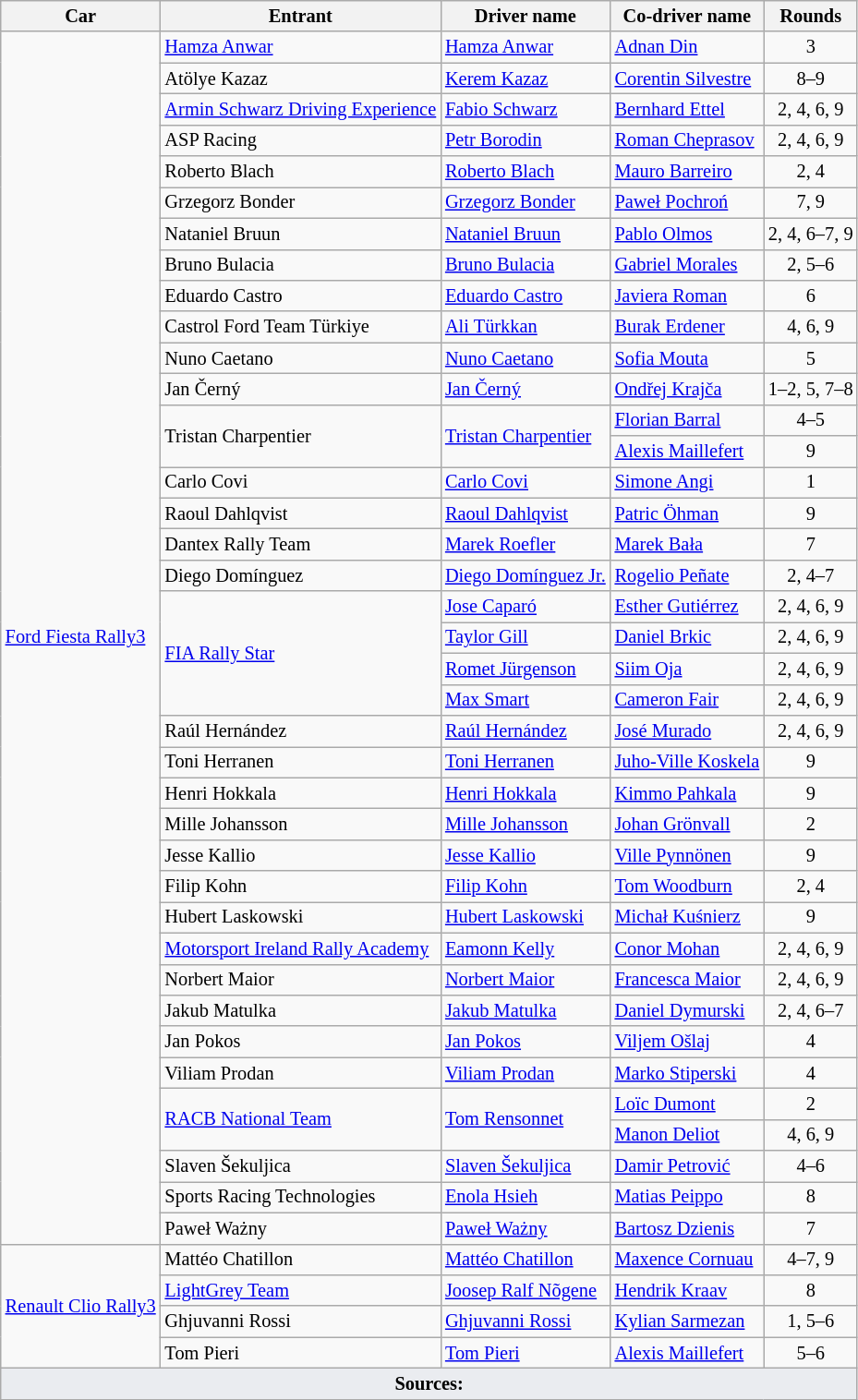<table class="wikitable" style="font-size: 85%;">
<tr>
<th>Car</th>
<th>Entrant</th>
<th>Driver name</th>
<th>Co-driver name</th>
<th>Rounds</th>
</tr>
<tr>
<td rowspan="39"><a href='#'>Ford Fiesta Rally3</a></td>
<td> <a href='#'>Hamza Anwar</a></td>
<td> <a href='#'>Hamza Anwar</a></td>
<td> <a href='#'>Adnan Din</a></td>
<td align="center">3</td>
</tr>
<tr>
<td> Atölye Kazaz</td>
<td> <a href='#'>Kerem Kazaz</a></td>
<td> <a href='#'>Corentin Silvestre</a></td>
<td align="center">8–9</td>
</tr>
<tr>
<td> <a href='#'>Armin Schwarz Driving Experience</a></td>
<td> <a href='#'>Fabio Schwarz</a></td>
<td> <a href='#'>Bernhard Ettel</a></td>
<td align="center">2, 4, 6, 9</td>
</tr>
<tr>
<td> ASP Racing</td>
<td> <a href='#'>Petr Borodin</a></td>
<td> <a href='#'>Roman Cheprasov</a></td>
<td align="center">2, 4, 6, 9</td>
</tr>
<tr>
<td> Roberto Blach</td>
<td> <a href='#'>Roberto Blach</a></td>
<td> <a href='#'>Mauro Barreiro</a></td>
<td align="center">2, 4</td>
</tr>
<tr>
<td> Grzegorz Bonder</td>
<td> <a href='#'>Grzegorz Bonder</a></td>
<td> <a href='#'>Paweł Pochroń</a></td>
<td align="center">7, 9</td>
</tr>
<tr>
<td> Nataniel Bruun</td>
<td> <a href='#'>Nataniel Bruun</a></td>
<td> <a href='#'>Pablo Olmos</a></td>
<td align="center">2, 4, 6–7, 9</td>
</tr>
<tr>
<td> Bruno Bulacia</td>
<td> <a href='#'>Bruno Bulacia</a></td>
<td> <a href='#'>Gabriel Morales</a></td>
<td align="center">2, 5–6</td>
</tr>
<tr>
<td> Eduardo Castro</td>
<td> <a href='#'>Eduardo Castro</a></td>
<td> <a href='#'>Javiera Roman</a></td>
<td align="center">6</td>
</tr>
<tr>
<td> Castrol Ford Team Türkiye</td>
<td> <a href='#'>Ali Türkkan</a></td>
<td> <a href='#'>Burak Erdener</a></td>
<td align="center">4, 6, 9</td>
</tr>
<tr>
<td> Nuno Caetano</td>
<td> <a href='#'>Nuno Caetano</a></td>
<td> <a href='#'>Sofia Mouta</a></td>
<td align="center">5</td>
</tr>
<tr>
<td> Jan Černý</td>
<td> <a href='#'>Jan Černý</a></td>
<td> <a href='#'>Ondřej Krajča</a></td>
<td align="center">1–2, 5, 7–8</td>
</tr>
<tr>
<td rowspan="2"> Tristan Charpentier</td>
<td rowspan="2"> <a href='#'>Tristan Charpentier</a></td>
<td> <a href='#'>Florian Barral</a></td>
<td align="center">4–5</td>
</tr>
<tr>
<td> <a href='#'>Alexis Maillefert</a></td>
<td align="center">9</td>
</tr>
<tr>
<td> Carlo Covi</td>
<td> <a href='#'>Carlo Covi</a></td>
<td> <a href='#'>Simone Angi</a></td>
<td align="center">1</td>
</tr>
<tr>
<td> Raoul Dahlqvist</td>
<td> <a href='#'>Raoul Dahlqvist</a></td>
<td> <a href='#'>Patric Öhman</a></td>
<td align="center">9</td>
</tr>
<tr>
<td> Dantex Rally Team</td>
<td> <a href='#'>Marek Roefler</a></td>
<td> <a href='#'>Marek Bała</a></td>
<td align="center">7</td>
</tr>
<tr>
<td> Diego Domínguez</td>
<td> <a href='#'>Diego Domínguez Jr.</a></td>
<td> <a href='#'>Rogelio Peñate</a></td>
<td align="center">2, 4–7</td>
</tr>
<tr>
<td rowspan="4"> <a href='#'>FIA Rally Star</a></td>
<td> <a href='#'>Jose Caparó</a></td>
<td> <a href='#'>Esther Gutiérrez</a></td>
<td align="center">2, 4, 6, 9</td>
</tr>
<tr>
<td> <a href='#'>Taylor Gill</a></td>
<td> <a href='#'>Daniel Brkic</a></td>
<td align="center">2, 4, 6, 9</td>
</tr>
<tr>
<td> <a href='#'>Romet Jürgenson</a></td>
<td> <a href='#'>Siim Oja</a></td>
<td align="center">2, 4, 6, 9</td>
</tr>
<tr>
<td> <a href='#'>Max Smart</a></td>
<td> <a href='#'>Cameron Fair</a></td>
<td align="center">2, 4, 6, 9</td>
</tr>
<tr>
<td> Raúl Hernández</td>
<td> <a href='#'>Raúl Hernández</a></td>
<td> <a href='#'>José Murado</a></td>
<td align="center">2, 4, 6, 9</td>
</tr>
<tr>
<td> Toni Herranen</td>
<td> <a href='#'>Toni Herranen</a></td>
<td> <a href='#'>Juho-Ville Koskela</a></td>
<td align="center">9</td>
</tr>
<tr>
<td> Henri Hokkala</td>
<td> <a href='#'>Henri Hokkala</a></td>
<td> <a href='#'>Kimmo Pahkala</a></td>
<td align="center">9</td>
</tr>
<tr>
<td> Mille Johansson</td>
<td> <a href='#'>Mille Johansson</a></td>
<td> <a href='#'>Johan Grönvall</a></td>
<td align="center">2</td>
</tr>
<tr>
<td> Jesse Kallio</td>
<td> <a href='#'>Jesse Kallio</a></td>
<td> <a href='#'>Ville Pynnönen</a></td>
<td align="center">9</td>
</tr>
<tr>
<td> Filip Kohn</td>
<td> <a href='#'>Filip Kohn</a></td>
<td> <a href='#'>Tom Woodburn</a></td>
<td align="center">2, 4</td>
</tr>
<tr>
<td> Hubert Laskowski</td>
<td> <a href='#'>Hubert Laskowski</a></td>
<td> <a href='#'>Michał Kuśnierz</a></td>
<td align="center">9</td>
</tr>
<tr>
<td> <a href='#'>Motorsport Ireland Rally Academy</a></td>
<td> <a href='#'>Eamonn Kelly</a></td>
<td> <a href='#'>Conor Mohan</a></td>
<td align="center">2, 4, 6, 9</td>
</tr>
<tr>
<td> Norbert Maior</td>
<td> <a href='#'>Norbert Maior</a></td>
<td> <a href='#'>Francesca Maior</a></td>
<td align="center">2, 4, 6, 9</td>
</tr>
<tr>
<td> Jakub Matulka</td>
<td> <a href='#'>Jakub Matulka</a></td>
<td> <a href='#'>Daniel Dymurski</a></td>
<td align="center">2, 4, 6–7</td>
</tr>
<tr>
<td> Jan Pokos</td>
<td> <a href='#'>Jan Pokos</a></td>
<td> <a href='#'>Viljem Ošlaj</a></td>
<td align="center">4</td>
</tr>
<tr>
<td> Viliam Prodan</td>
<td> <a href='#'>Viliam Prodan</a></td>
<td> <a href='#'>Marko Stiperski</a></td>
<td align="center">4</td>
</tr>
<tr>
<td rowspan="2"> <a href='#'>RACB National Team</a></td>
<td rowspan="2"> <a href='#'>Tom Rensonnet</a></td>
<td> <a href='#'>Loïc Dumont</a></td>
<td align="center">2</td>
</tr>
<tr>
<td> <a href='#'>Manon Deliot</a></td>
<td align="center">4, 6, 9</td>
</tr>
<tr>
<td> Slaven Šekuljica</td>
<td> <a href='#'>Slaven Šekuljica</a></td>
<td> <a href='#'>Damir Petrović</a></td>
<td align="center">4–6</td>
</tr>
<tr>
<td> Sports Racing Technologies</td>
<td> <a href='#'>Enola Hsieh</a></td>
<td> <a href='#'>Matias Peippo</a></td>
<td align="center">8</td>
</tr>
<tr>
<td> Paweł Ważny</td>
<td> <a href='#'>Paweł Ważny</a></td>
<td> <a href='#'>Bartosz Dzienis</a></td>
<td align="center">7</td>
</tr>
<tr>
<td rowspan="4"><a href='#'>Renault Clio Rally3</a></td>
<td> Mattéo Chatillon</td>
<td> <a href='#'>Mattéo Chatillon</a></td>
<td> <a href='#'>Maxence Cornuau</a></td>
<td align="center">4–7, 9</td>
</tr>
<tr>
<td> <a href='#'>LightGrey Team</a></td>
<td> <a href='#'>Joosep Ralf Nõgene</a></td>
<td> <a href='#'>Hendrik Kraav</a></td>
<td align="center">8</td>
</tr>
<tr>
<td> Ghjuvanni Rossi</td>
<td> <a href='#'>Ghjuvanni Rossi</a></td>
<td> <a href='#'>Kylian Sarmezan</a></td>
<td align="center">1, 5–6</td>
</tr>
<tr>
<td> Tom Pieri</td>
<td> <a href='#'>Tom Pieri</a></td>
<td> <a href='#'>Alexis Maillefert</a></td>
<td align="center">5–6</td>
</tr>
<tr>
<td colspan="7" style="background-color:#EAECF0;text-align:center"><strong>Sources:</strong></td>
</tr>
</table>
